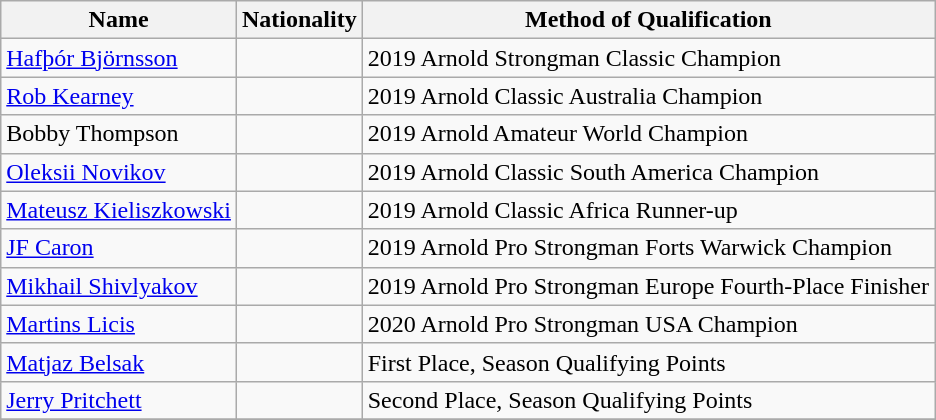<table class="wikitable">
<tr>
<th>Name</th>
<th>Nationality</th>
<th>Method of Qualification</th>
</tr>
<tr>
<td><a href='#'>Hafþór Björnsson</a></td>
<td></td>
<td>2019 Arnold Strongman Classic Champion</td>
</tr>
<tr>
<td><a href='#'>Rob Kearney</a></td>
<td></td>
<td>2019 Arnold Classic Australia Champion</td>
</tr>
<tr>
<td>Bobby Thompson</td>
<td></td>
<td>2019 Arnold Amateur World Champion</td>
</tr>
<tr>
<td><a href='#'>Oleksii Novikov</a></td>
<td></td>
<td>2019 Arnold Classic South America Champion</td>
</tr>
<tr>
<td><a href='#'>Mateusz Kieliszkowski</a></td>
<td></td>
<td>2019 Arnold Classic Africa Runner-up</td>
</tr>
<tr>
<td><a href='#'>JF Caron</a></td>
<td></td>
<td>2019 Arnold Pro Strongman Forts Warwick Champion</td>
</tr>
<tr>
<td><a href='#'>Mikhail Shivlyakov</a></td>
<td></td>
<td>2019 Arnold Pro Strongman Europe Fourth-Place Finisher</td>
</tr>
<tr>
<td><a href='#'>Martins Licis</a></td>
<td></td>
<td>2020 Arnold Pro Strongman USA Champion</td>
</tr>
<tr>
<td><a href='#'>Matjaz Belsak</a></td>
<td></td>
<td>First Place, Season Qualifying Points</td>
</tr>
<tr>
<td><a href='#'>Jerry Pritchett</a></td>
<td></td>
<td>Second Place, Season Qualifying Points</td>
</tr>
<tr>
</tr>
</table>
